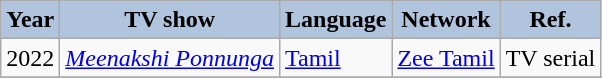<table class="wikitable sortable">
<tr>
<th style="background:#B0C4DE;">Year</th>
<th style="background:#B0C4DE;">TV show</th>
<th style="background:#B0C4DE;">Language</th>
<th style="background:#B0C4DE;">Network</th>
<th style="background:#B0C4DE;">Ref.</th>
</tr>
<tr>
<td>2022</td>
<td><em><a href='#'>Meenakshi Ponnunga</a></em></td>
<td><a href='#'>Tamil</a></td>
<td><a href='#'>Zee Tamil</a></td>
<td>TV serial</td>
</tr>
<tr>
</tr>
</table>
